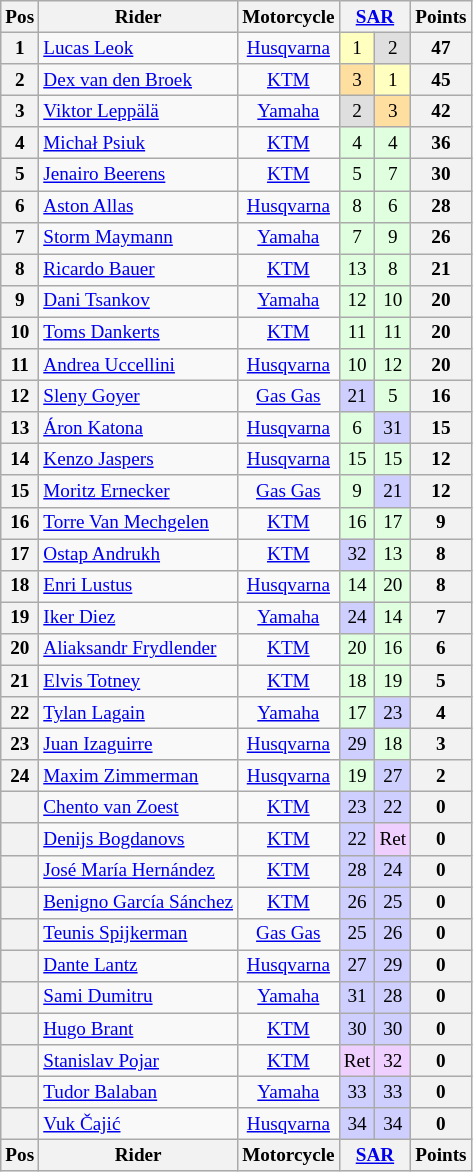<table class="wikitable" style="font-size: 80%; text-align:center">
<tr valign="top">
<th valign="middle">Pos</th>
<th valign="middle">Rider</th>
<th valign="middle">Motorcycle</th>
<th colspan=2><a href='#'>SAR</a><br></th>
<th valign="middle">Points</th>
</tr>
<tr>
<th>1</th>
<td align=left> <a href='#'>Lucas Leok</a></td>
<td><a href='#'>Husqvarna</a></td>
<td style="background:#ffffbf;">1</td>
<td style="background:#dfdfdf;">2</td>
<th>47</th>
</tr>
<tr>
<th>2</th>
<td align=left> <a href='#'>Dex van den Broek</a></td>
<td><a href='#'>KTM</a></td>
<td style="background:#ffdf9f;">3</td>
<td style="background:#ffffbf;">1</td>
<th>45</th>
</tr>
<tr>
<th>3</th>
<td align=left> <a href='#'>Viktor Leppälä</a></td>
<td><a href='#'>Yamaha</a></td>
<td style="background:#dfdfdf;">2</td>
<td style="background:#ffdf9f;">3</td>
<th>42</th>
</tr>
<tr>
<th>4</th>
<td align=left> <a href='#'>Michał Psiuk</a></td>
<td><a href='#'>KTM</a></td>
<td style="background:#dfffdf;">4</td>
<td style="background:#dfffdf;">4</td>
<th>36</th>
</tr>
<tr>
<th>5</th>
<td align=left> <a href='#'>Jenairo Beerens</a></td>
<td><a href='#'>KTM</a></td>
<td style="background:#dfffdf;">5</td>
<td style="background:#dfffdf;">7</td>
<th>30</th>
</tr>
<tr>
<th>6</th>
<td align=left> <a href='#'>Aston Allas</a></td>
<td><a href='#'>Husqvarna</a></td>
<td style="background:#dfffdf;">8</td>
<td style="background:#dfffdf;">6</td>
<th>28</th>
</tr>
<tr>
<th>7</th>
<td align=left> <a href='#'>Storm Maymann</a></td>
<td><a href='#'>Yamaha</a></td>
<td style="background:#dfffdf;">7</td>
<td style="background:#dfffdf;">9</td>
<th>26</th>
</tr>
<tr>
<th>8</th>
<td align=left> <a href='#'>Ricardo Bauer</a></td>
<td><a href='#'>KTM</a></td>
<td style="background:#dfffdf;">13</td>
<td style="background:#dfffdf;">8</td>
<th>21</th>
</tr>
<tr>
<th>9</th>
<td align=left> <a href='#'>Dani Tsankov</a></td>
<td><a href='#'>Yamaha</a></td>
<td style="background:#dfffdf;">12</td>
<td style="background:#dfffdf;">10</td>
<th>20</th>
</tr>
<tr>
<th>10</th>
<td align=left> <a href='#'>Toms Dankerts</a></td>
<td><a href='#'>KTM</a></td>
<td style="background:#dfffdf;">11</td>
<td style="background:#dfffdf;">11</td>
<th>20</th>
</tr>
<tr>
<th>11</th>
<td align=left> <a href='#'>Andrea Uccellini</a></td>
<td><a href='#'>Husqvarna</a></td>
<td style="background:#dfffdf;">10</td>
<td style="background:#dfffdf;">12</td>
<th>20</th>
</tr>
<tr>
<th>12</th>
<td align=left> <a href='#'>Sleny Goyer</a></td>
<td><a href='#'>Gas Gas</a></td>
<td style="background:#cfcfff;">21</td>
<td style="background:#dfffdf;">5</td>
<th>16</th>
</tr>
<tr>
<th>13</th>
<td align=left> <a href='#'>Áron Katona</a></td>
<td><a href='#'>Husqvarna</a></td>
<td style="background:#dfffdf;">6</td>
<td style="background:#cfcfff;">31</td>
<th>15</th>
</tr>
<tr>
<th>14</th>
<td align=left> <a href='#'>Kenzo Jaspers</a></td>
<td><a href='#'>Husqvarna</a></td>
<td style="background:#dfffdf;">15</td>
<td style="background:#dfffdf;">15</td>
<th>12</th>
</tr>
<tr>
<th>15</th>
<td align=left> <a href='#'>Moritz Ernecker</a></td>
<td><a href='#'>Gas Gas</a></td>
<td style="background:#dfffdf;">9</td>
<td style="background:#cfcfff;">21</td>
<th>12</th>
</tr>
<tr>
<th>16</th>
<td align=left> <a href='#'>Torre Van Mechgelen</a></td>
<td><a href='#'>KTM</a></td>
<td style="background:#dfffdf;">16</td>
<td style="background:#dfffdf;">17</td>
<th>9</th>
</tr>
<tr>
<th>17</th>
<td align=left> <a href='#'>Ostap Andrukh</a></td>
<td><a href='#'>KTM</a></td>
<td style="background:#cfcfff;">32</td>
<td style="background:#dfffdf;">13</td>
<th>8</th>
</tr>
<tr>
<th>18</th>
<td align=left> <a href='#'>Enri Lustus</a></td>
<td><a href='#'>Husqvarna</a></td>
<td style="background:#dfffdf;">14</td>
<td style="background:#dfffdf;">20</td>
<th>8</th>
</tr>
<tr>
<th>19</th>
<td align=left> <a href='#'>Iker Diez</a></td>
<td><a href='#'>Yamaha</a></td>
<td style="background:#cfcfff;">24</td>
<td style="background:#dfffdf;">14</td>
<th>7</th>
</tr>
<tr>
<th>20</th>
<td align=left> <a href='#'>Aliaksandr Frydlender</a></td>
<td><a href='#'>KTM</a></td>
<td style="background:#dfffdf;">20</td>
<td style="background:#dfffdf;">16</td>
<th>6</th>
</tr>
<tr>
<th>21</th>
<td align=left> <a href='#'>Elvis Totney</a></td>
<td><a href='#'>KTM</a></td>
<td style="background:#dfffdf;">18</td>
<td style="background:#dfffdf;">19</td>
<th>5</th>
</tr>
<tr>
<th>22</th>
<td align=left> <a href='#'>Tylan Lagain</a></td>
<td><a href='#'>Yamaha</a></td>
<td style="background:#dfffdf;">17</td>
<td style="background:#cfcfff;">23</td>
<th>4</th>
</tr>
<tr>
<th>23</th>
<td align=left> <a href='#'>Juan Izaguirre</a></td>
<td><a href='#'>Husqvarna</a></td>
<td style="background:#cfcfff;">29</td>
<td style="background:#dfffdf;">18</td>
<th>3</th>
</tr>
<tr>
<th>24</th>
<td align=left> <a href='#'>Maxim Zimmerman</a></td>
<td><a href='#'>Husqvarna</a></td>
<td style="background:#dfffdf;">19</td>
<td style="background:#cfcfff;">27</td>
<th>2</th>
</tr>
<tr>
<th></th>
<td align=left> <a href='#'>Chento van Zoest</a></td>
<td><a href='#'>KTM</a></td>
<td style="background:#cfcfff;">23</td>
<td style="background:#cfcfff;">22</td>
<th>0</th>
</tr>
<tr>
<th></th>
<td align=left> <a href='#'>Denijs Bogdanovs</a></td>
<td><a href='#'>KTM</a></td>
<td style="background:#cfcfff;">22</td>
<td style="background:#efcfff;">Ret</td>
<th>0</th>
</tr>
<tr>
<th></th>
<td align=left> <a href='#'>José María Hernández</a></td>
<td><a href='#'>KTM</a></td>
<td style="background:#cfcfff;">28</td>
<td style="background:#cfcfff;">24</td>
<th>0</th>
</tr>
<tr>
<th></th>
<td align=left> <a href='#'>Benigno García Sánchez</a></td>
<td><a href='#'>KTM</a></td>
<td style="background:#cfcfff;">26</td>
<td style="background:#cfcfff;">25</td>
<th>0</th>
</tr>
<tr>
<th></th>
<td align=left> <a href='#'>Teunis Spijkerman</a></td>
<td><a href='#'>Gas Gas</a></td>
<td style="background:#cfcfff;">25</td>
<td style="background:#cfcfff;">26</td>
<th>0</th>
</tr>
<tr>
<th></th>
<td align=left> <a href='#'>Dante Lantz</a></td>
<td><a href='#'>Husqvarna</a></td>
<td style="background:#cfcfff;">27</td>
<td style="background:#cfcfff;">29</td>
<th>0</th>
</tr>
<tr>
<th></th>
<td align=left> <a href='#'>Sami Dumitru</a></td>
<td><a href='#'>Yamaha</a></td>
<td style="background:#cfcfff;">31</td>
<td style="background:#cfcfff;">28</td>
<th>0</th>
</tr>
<tr>
<th></th>
<td align=left> <a href='#'>Hugo Brant</a></td>
<td><a href='#'>KTM</a></td>
<td style="background:#cfcfff;">30</td>
<td style="background:#cfcfff;">30</td>
<th>0</th>
</tr>
<tr>
<th></th>
<td align=left> <a href='#'>Stanislav Pojar</a></td>
<td><a href='#'>KTM</a></td>
<td style="background:#efcfff;">Ret</td>
<td style="background:#efcfff;">32</td>
<th>0</th>
</tr>
<tr>
<th></th>
<td align=left> <a href='#'>Tudor Balaban</a></td>
<td><a href='#'>Yamaha</a></td>
<td style="background:#cfcfff;">33</td>
<td style="background:#cfcfff;">33</td>
<th>0</th>
</tr>
<tr>
<th></th>
<td align=left> <a href='#'>Vuk Čajić</a></td>
<td><a href='#'>Husqvarna</a></td>
<td style="background:#cfcfff;">34</td>
<td style="background:#cfcfff;">34</td>
<th>0</th>
</tr>
<tr valign="top">
<th valign="middle">Pos</th>
<th valign="middle">Rider</th>
<th valign="middle">Motorcycle</th>
<th colspan=2><a href='#'>SAR</a><br></th>
<th valign="middle">Points</th>
</tr>
</table>
